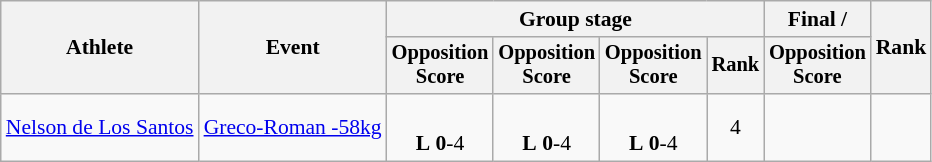<table class="wikitable" style="font-size:90%">
<tr>
<th rowspan=2>Athlete</th>
<th rowspan=2>Event</th>
<th colspan=4>Group stage</th>
<th>Final / </th>
<th rowspan=2>Rank</th>
</tr>
<tr style="font-size:95%">
<th>Opposition<br>Score</th>
<th>Opposition<br>Score</th>
<th>Opposition<br>Score</th>
<th>Rank</th>
<th>Opposition<br>Score</th>
</tr>
<tr align=center>
<td align=left><a href='#'>Nelson de Los Santos</a></td>
<td align=left><a href='#'>Greco-Roman -58kg</a></td>
<td><br><strong>L</strong> <strong>0</strong>-4 <sup></sup></td>
<td><br><strong>L</strong> <strong>0</strong>-4 <sup></sup></td>
<td><br><strong>L</strong> <strong>0</strong>-4 <sup></sup></td>
<td>4 </td>
<td><br></td>
<td></td>
</tr>
</table>
